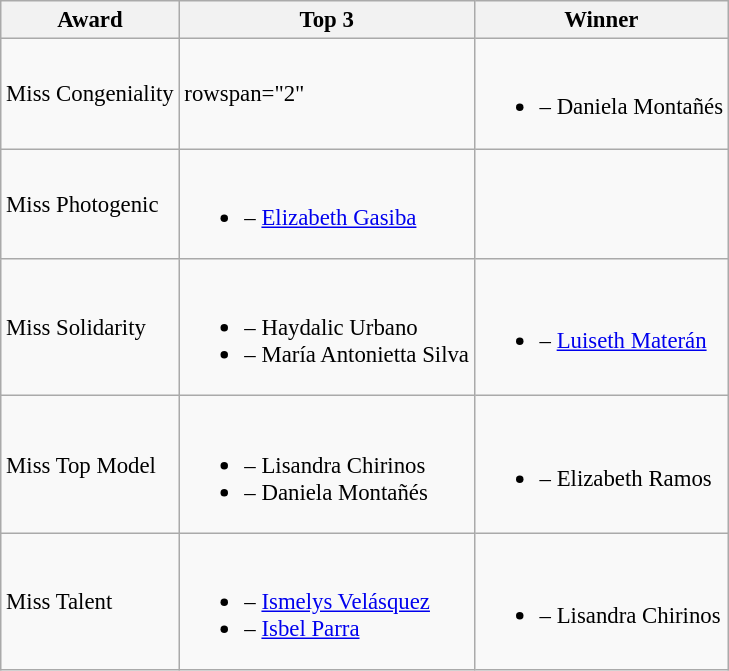<table class="wikitable sortable" style="font-size: 95%;">
<tr>
<th>Award</th>
<th>Top 3</th>
<th>Winner</th>
</tr>
<tr>
<td>Miss Congeniality</td>
<td>rowspan="2" </td>
<td><br><ul><li> – Daniela Montañés</li></ul></td>
</tr>
<tr>
<td>Miss Photogenic</td>
<td><br><ul><li> – <a href='#'>Elizabeth Gasiba</a></li></ul></td>
</tr>
<tr>
<td>Miss Solidarity</td>
<td><br><ul><li> – Haydalic Urbano</li><li> – María Antonietta Silva</li></ul></td>
<td><br><ul><li> – <a href='#'>Luiseth Materán</a></li></ul></td>
</tr>
<tr>
<td>Miss Top Model</td>
<td><br><ul><li> – Lisandra Chirinos</li><li> – Daniela Montañés</li></ul></td>
<td><br><ul><li> – Elizabeth Ramos</li></ul></td>
</tr>
<tr>
<td>Miss Talent</td>
<td><br><ul><li> – <a href='#'>Ismelys Velásquez</a></li><li> – <a href='#'>Isbel Parra</a></li></ul></td>
<td><br><ul><li> – Lisandra Chirinos</li></ul></td>
</tr>
</table>
